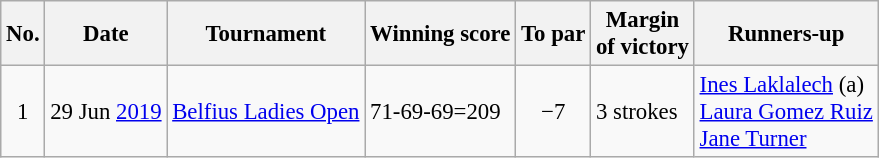<table class="wikitable" style="font-size:95%;">
<tr>
<th>No.</th>
<th>Date</th>
<th>Tournament</th>
<th>Winning score</th>
<th>To par</th>
<th>Margin<br>of victory</th>
<th>Runners-up</th>
</tr>
<tr>
<td align=center>1</td>
<td align=right>29 Jun <a href='#'>2019</a></td>
<td><a href='#'>Belfius Ladies Open</a></td>
<td>71-69-69=209</td>
<td align=center>−7</td>
<td>3 strokes</td>
<td> <a href='#'>Ines Laklalech</a> (a)<br> <a href='#'>Laura Gomez Ruiz</a><br> <a href='#'>Jane Turner</a></td>
</tr>
</table>
